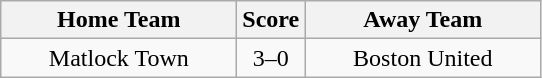<table class="wikitable" style="text-align:center">
<tr>
<th width=150>Home Team</th>
<th width=20>Score</th>
<th width=150>Away Team</th>
</tr>
<tr>
<td>Matlock Town</td>
<td>3–0</td>
<td>Boston United</td>
</tr>
</table>
